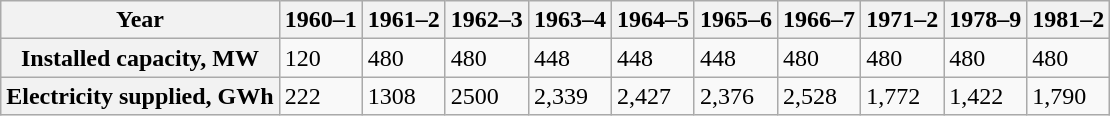<table class="wikitable">
<tr>
<th>Year</th>
<th>1960–1</th>
<th>1961–2</th>
<th>1962–3</th>
<th>1963–4</th>
<th>1964–5</th>
<th>1965–6</th>
<th>1966–7</th>
<th>1971–2</th>
<th>1978–9</th>
<th>1981–2</th>
</tr>
<tr>
<th>Installed capacity, MW</th>
<td>120</td>
<td>480</td>
<td>480</td>
<td>448</td>
<td>448</td>
<td>448</td>
<td>480</td>
<td>480</td>
<td>480</td>
<td>480</td>
</tr>
<tr>
<th>Electricity supplied, GWh</th>
<td>222</td>
<td>1308</td>
<td>2500</td>
<td>2,339</td>
<td>2,427</td>
<td>2,376</td>
<td>2,528</td>
<td>1,772</td>
<td>1,422</td>
<td>1,790</td>
</tr>
</table>
